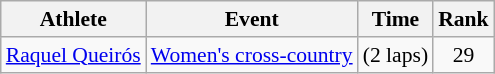<table class=wikitable style=font-size:90%;text-align:center>
<tr>
<th>Athlete</th>
<th>Event</th>
<th>Time</th>
<th>Rank</th>
</tr>
<tr align=center>
<td align=left><a href='#'>Raquel Queirós</a></td>
<td align=left><a href='#'>Women's cross-country</a></td>
<td> (2 laps)</td>
<td>29</td>
</tr>
</table>
